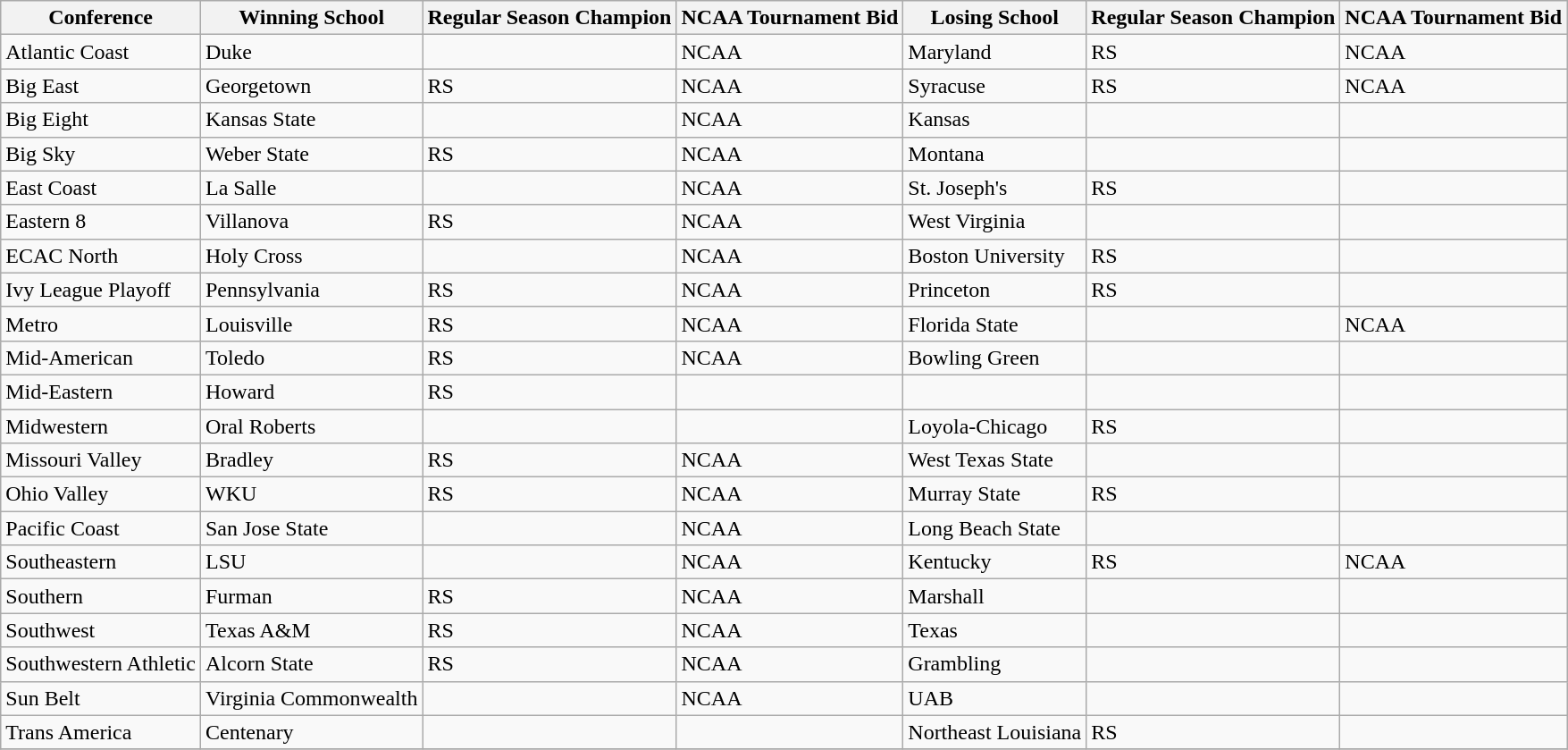<table class="wikitable">
<tr>
<th>Conference</th>
<th>Winning School</th>
<th>Regular Season Champion</th>
<th>NCAA Tournament Bid</th>
<th>Losing School</th>
<th>Regular Season Champion</th>
<th>NCAA Tournament Bid</th>
</tr>
<tr>
<td>Atlantic Coast</td>
<td>Duke</td>
<td></td>
<td>NCAA</td>
<td>Maryland</td>
<td>RS</td>
<td>NCAA</td>
</tr>
<tr>
<td>Big East</td>
<td>Georgetown</td>
<td>RS</td>
<td>NCAA</td>
<td>Syracuse</td>
<td>RS</td>
<td>NCAA</td>
</tr>
<tr>
<td>Big Eight</td>
<td>Kansas State</td>
<td></td>
<td>NCAA</td>
<td>Kansas</td>
<td></td>
<td></td>
</tr>
<tr>
<td>Big Sky</td>
<td>Weber State</td>
<td>RS</td>
<td>NCAA</td>
<td>Montana</td>
<td></td>
<td></td>
</tr>
<tr>
<td>East Coast</td>
<td>La Salle</td>
<td></td>
<td>NCAA</td>
<td>St. Joseph's</td>
<td>RS</td>
<td></td>
</tr>
<tr>
<td>Eastern 8</td>
<td>Villanova</td>
<td>RS</td>
<td>NCAA</td>
<td>West Virginia</td>
<td></td>
<td></td>
</tr>
<tr>
<td>ECAC North</td>
<td>Holy Cross</td>
<td></td>
<td>NCAA</td>
<td>Boston University</td>
<td>RS</td>
<td></td>
</tr>
<tr>
<td>Ivy League Playoff</td>
<td>Pennsylvania</td>
<td>RS</td>
<td>NCAA</td>
<td>Princeton</td>
<td>RS</td>
<td></td>
</tr>
<tr>
<td>Metro</td>
<td>Louisville</td>
<td>RS</td>
<td>NCAA</td>
<td>Florida State</td>
<td></td>
<td>NCAA</td>
</tr>
<tr>
<td>Mid-American</td>
<td>Toledo</td>
<td>RS</td>
<td>NCAA</td>
<td>Bowling Green</td>
<td></td>
<td></td>
</tr>
<tr>
<td>Mid-Eastern</td>
<td>Howard</td>
<td>RS</td>
<td></td>
<td></td>
<td></td>
<td></td>
</tr>
<tr>
<td>Midwestern</td>
<td>Oral Roberts</td>
<td></td>
<td></td>
<td>Loyola-Chicago</td>
<td>RS</td>
<td></td>
</tr>
<tr>
<td>Missouri Valley</td>
<td>Bradley</td>
<td>RS</td>
<td>NCAA</td>
<td>West Texas State</td>
<td></td>
<td></td>
</tr>
<tr>
<td>Ohio Valley</td>
<td>WKU</td>
<td>RS</td>
<td>NCAA</td>
<td>Murray State</td>
<td>RS</td>
<td></td>
</tr>
<tr>
<td>Pacific Coast</td>
<td>San Jose State</td>
<td></td>
<td>NCAA</td>
<td>Long Beach State</td>
<td></td>
<td></td>
</tr>
<tr>
<td>Southeastern</td>
<td>LSU</td>
<td></td>
<td>NCAA</td>
<td>Kentucky</td>
<td>RS</td>
<td>NCAA</td>
</tr>
<tr>
<td>Southern</td>
<td>Furman</td>
<td>RS</td>
<td>NCAA</td>
<td>Marshall</td>
<td></td>
<td></td>
</tr>
<tr>
<td>Southwest</td>
<td>Texas A&M</td>
<td>RS</td>
<td>NCAA</td>
<td>Texas</td>
<td></td>
<td></td>
</tr>
<tr>
<td>Southwestern Athletic</td>
<td>Alcorn State</td>
<td>RS</td>
<td>NCAA</td>
<td>Grambling</td>
<td></td>
<td></td>
</tr>
<tr>
<td>Sun Belt</td>
<td>Virginia Commonwealth</td>
<td></td>
<td>NCAA</td>
<td>UAB</td>
<td></td>
<td></td>
</tr>
<tr>
<td>Trans America</td>
<td>Centenary</td>
<td></td>
<td></td>
<td>Northeast Louisiana</td>
<td>RS</td>
<td></td>
</tr>
<tr>
</tr>
</table>
